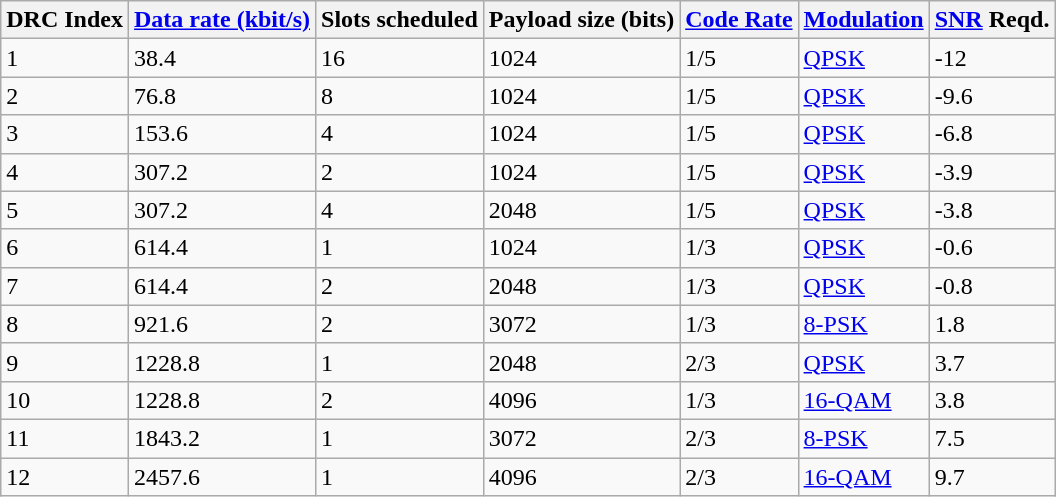<table class="wikitable">
<tr>
<th>DRC Index</th>
<th><a href='#'>Data rate (kbit/s)</a></th>
<th>Slots scheduled</th>
<th>Payload size (bits)</th>
<th><a href='#'>Code Rate</a></th>
<th><a href='#'>Modulation</a></th>
<th><a href='#'>SNR</a> Reqd.</th>
</tr>
<tr>
<td>1</td>
<td>38.4</td>
<td>16</td>
<td>1024</td>
<td>1/5</td>
<td><a href='#'>QPSK</a></td>
<td>-12</td>
</tr>
<tr>
<td>2</td>
<td>76.8</td>
<td>8</td>
<td>1024</td>
<td>1/5</td>
<td><a href='#'>QPSK</a></td>
<td>-9.6</td>
</tr>
<tr>
<td>3</td>
<td>153.6</td>
<td>4</td>
<td>1024</td>
<td>1/5</td>
<td><a href='#'>QPSK</a></td>
<td>-6.8</td>
</tr>
<tr>
<td>4</td>
<td>307.2</td>
<td>2</td>
<td>1024</td>
<td>1/5</td>
<td><a href='#'>QPSK</a></td>
<td>-3.9</td>
</tr>
<tr>
<td>5</td>
<td>307.2</td>
<td>4</td>
<td>2048</td>
<td>1/5</td>
<td><a href='#'>QPSK</a></td>
<td>-3.8</td>
</tr>
<tr>
<td>6</td>
<td>614.4</td>
<td>1</td>
<td>1024</td>
<td>1/3</td>
<td><a href='#'>QPSK</a></td>
<td>-0.6</td>
</tr>
<tr>
<td>7</td>
<td>614.4</td>
<td>2</td>
<td>2048</td>
<td>1/3</td>
<td><a href='#'>QPSK</a></td>
<td>-0.8</td>
</tr>
<tr>
<td>8</td>
<td>921.6</td>
<td>2</td>
<td>3072</td>
<td>1/3</td>
<td><a href='#'>8-PSK</a></td>
<td>1.8</td>
</tr>
<tr>
<td>9</td>
<td>1228.8</td>
<td>1</td>
<td>2048</td>
<td>2/3</td>
<td><a href='#'>QPSK</a></td>
<td>3.7</td>
</tr>
<tr>
<td>10</td>
<td>1228.8</td>
<td>2</td>
<td>4096</td>
<td>1/3</td>
<td><a href='#'>16-QAM</a></td>
<td>3.8</td>
</tr>
<tr>
<td>11</td>
<td>1843.2</td>
<td>1</td>
<td>3072</td>
<td>2/3</td>
<td><a href='#'>8-PSK</a></td>
<td>7.5</td>
</tr>
<tr>
<td>12</td>
<td>2457.6</td>
<td>1</td>
<td>4096</td>
<td>2/3</td>
<td><a href='#'>16-QAM</a></td>
<td>9.7</td>
</tr>
</table>
